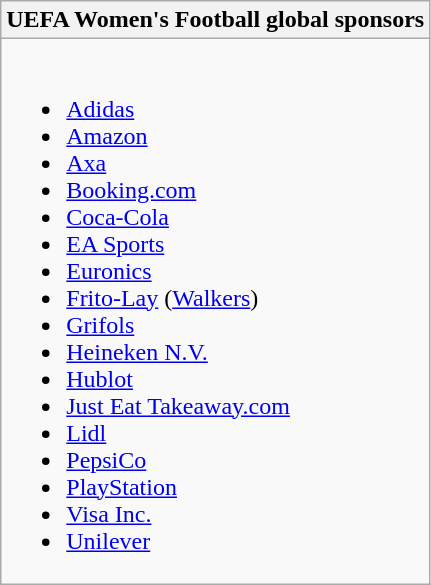<table class="wikitable sortable">
<tr>
<th>UEFA Women's Football global sponsors</th>
</tr>
<tr>
<td style="vertical-align:top"><br><ul><li><a href='#'>Adidas</a></li><li><a href='#'>Amazon</a></li><li><a href='#'>Axa</a></li><li><a href='#'>Booking.com</a></li><li><a href='#'>Coca-Cola</a></li><li><a href='#'>EA Sports</a></li><li><a href='#'>Euronics</a></li><li><a href='#'>Frito-Lay</a> (<a href='#'>Walkers</a>)</li><li><a href='#'>Grifols</a></li><li><a href='#'>Heineken N.V.</a></li><li><a href='#'>Hublot</a></li><li><a href='#'>Just Eat Takeaway.com</a></li><li><a href='#'>Lidl</a></li><li><a href='#'>PepsiCo</a></li><li><a href='#'>PlayStation</a></li><li><a href='#'>Visa Inc.</a></li><li><a href='#'>Unilever</a></li></ul></td>
</tr>
</table>
